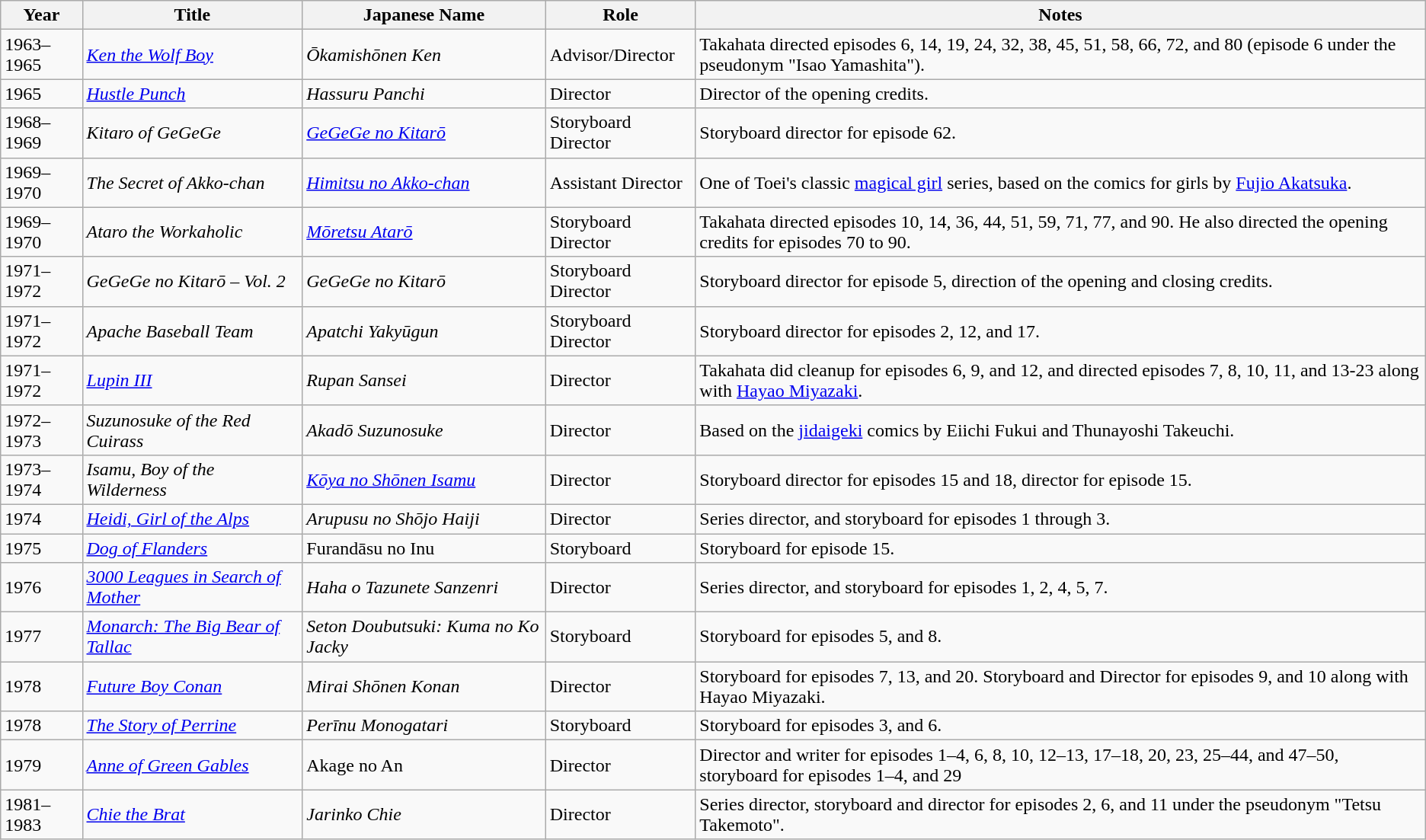<table class="wikitable sortable">
<tr>
<th>Year</th>
<th>Title</th>
<th>Japanese Name</th>
<th>Role</th>
<th>Notes</th>
</tr>
<tr>
<td>1963–1965</td>
<td><em><a href='#'>Ken the Wolf Boy</a></em></td>
<td><em>Ōkamishōnen Ken</em></td>
<td>Advisor/Director</td>
<td>Takahata directed episodes 6, 14, 19, 24, 32, 38, 45, 51, 58, 66, 72, and 80 (episode 6 under the pseudonym "Isao Yamashita").</td>
</tr>
<tr>
<td>1965</td>
<td><em><a href='#'>Hustle Punch</a></em></td>
<td><em>Hassuru Panchi</em></td>
<td>Director</td>
<td>Director of the opening credits.</td>
</tr>
<tr>
<td>1968–1969</td>
<td><em>Kitaro of GeGeGe</em></td>
<td><em><a href='#'>GeGeGe no Kitarō</a></em></td>
<td>Storyboard Director</td>
<td>Storyboard director for episode 62.</td>
</tr>
<tr>
<td>1969–1970</td>
<td><em>The Secret of Akko-chan</em></td>
<td><em><a href='#'>Himitsu no Akko-chan</a></em></td>
<td>Assistant Director</td>
<td>One of Toei's classic <a href='#'>magical girl</a> series, based on the comics for girls by <a href='#'>Fujio Akatsuka</a>.</td>
</tr>
<tr>
<td>1969–1970</td>
<td><em>Ataro the Workaholic</em></td>
<td><em><a href='#'>Mōretsu Atarō</a></em></td>
<td>Storyboard Director</td>
<td>Takahata directed episodes 10, 14, 36, 44, 51, 59, 71, 77, and 90. He also directed the opening credits for episodes 70 to 90.</td>
</tr>
<tr>
<td>1971–1972</td>
<td><em>GeGeGe no Kitarō – Vol. 2</em></td>
<td><em>GeGeGe no Kitarō</em></td>
<td>Storyboard Director</td>
<td>Storyboard director for episode 5, direction of the opening and closing credits.</td>
</tr>
<tr>
<td>1971–1972</td>
<td><em>Apache Baseball Team</em></td>
<td><em>Apatchi Yakyūgun</em></td>
<td>Storyboard Director</td>
<td>Storyboard director for episodes 2, 12, and 17.</td>
</tr>
<tr>
<td>1971–1972</td>
<td><em><a href='#'>Lupin III</a></em></td>
<td><em>Rupan Sansei</em></td>
<td>Director</td>
<td>Takahata did cleanup for episodes 6, 9, and 12, and directed episodes 7, 8, 10, 11, and 13-23 along with <a href='#'>Hayao Miyazaki</a>.</td>
</tr>
<tr>
<td>1972–1973</td>
<td><em>Suzunosuke of the Red Cuirass</em></td>
<td><em>Akadō Suzunosuke</em></td>
<td>Director</td>
<td>Based on the <a href='#'>jidaigeki</a> comics by Eiichi Fukui and Thunayoshi Takeuchi.</td>
</tr>
<tr>
<td>1973–1974</td>
<td><em>Isamu, Boy of the Wilderness</em></td>
<td><em><a href='#'>Kōya no Shōnen Isamu</a></em></td>
<td>Director</td>
<td>Storyboard director for episodes 15 and 18, director for episode 15.</td>
</tr>
<tr>
<td>1974</td>
<td><em><a href='#'>Heidi, Girl of the Alps</a></em></td>
<td><em>Arupusu no Shōjo Haiji</em></td>
<td>Director</td>
<td>Series director, and storyboard for episodes 1 through 3.</td>
</tr>
<tr>
<td>1975</td>
<td><em><a href='#'>Dog of Flanders</a></em></td>
<td>Furandāsu no Inu</td>
<td>Storyboard</td>
<td>Storyboard for episode 15.</td>
</tr>
<tr>
<td>1976</td>
<td><em><a href='#'>3000 Leagues in Search of Mother</a></em></td>
<td><em>Haha o Tazunete Sanzenri</em></td>
<td>Director</td>
<td>Series director, and storyboard for episodes 1, 2, 4, 5, 7.</td>
</tr>
<tr>
<td>1977</td>
<td><em><a href='#'>Monarch: The Big Bear of Tallac</a></em></td>
<td><em>Seton Doubutsuki: Kuma no Ko Jacky</em></td>
<td>Storyboard</td>
<td>Storyboard for episodes 5, and 8.</td>
</tr>
<tr>
<td>1978</td>
<td><em><a href='#'>Future Boy Conan</a></em></td>
<td><em>Mirai Shōnen Konan</em></td>
<td>Director</td>
<td>Storyboard for episodes 7, 13, and 20. Storyboard and Director for episodes 9, and 10 along with Hayao Miyazaki.</td>
</tr>
<tr>
<td>1978</td>
<td><em><a href='#'>The Story of Perrine</a></em></td>
<td><em>Perīnu Monogatari</em></td>
<td>Storyboard</td>
<td>Storyboard for episodes 3, and 6.</td>
</tr>
<tr>
<td>1979</td>
<td><em><a href='#'>Anne of Green Gables</a></em></td>
<td>Akage no An</td>
<td>Director</td>
<td>Director and writer for episodes 1–4, 6, 8, 10, 12–13, 17–18, 20, 23, 25–44, and 47–50, storyboard for episodes 1–4, and 29</td>
</tr>
<tr>
<td>1981–1983</td>
<td><em><a href='#'>Chie the Brat</a></em></td>
<td><em>Jarinko Chie</em></td>
<td>Director</td>
<td>Series director, storyboard and director for episodes 2, 6, and 11 under the pseudonym "Tetsu Takemoto".</td>
</tr>
</table>
